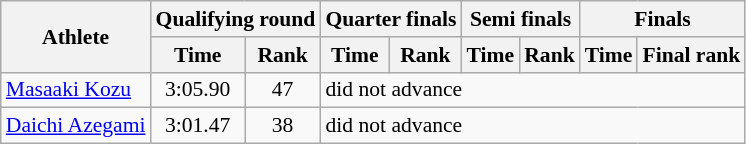<table class="wikitable" style="font-size:90%">
<tr>
<th rowspan="2">Athlete</th>
<th colspan="2">Qualifying round</th>
<th colspan="2">Quarter finals</th>
<th colspan="2">Semi finals</th>
<th colspan="2">Finals</th>
</tr>
<tr>
<th>Time</th>
<th>Rank</th>
<th>Time</th>
<th>Rank</th>
<th>Time</th>
<th>Rank</th>
<th>Time</th>
<th>Final rank</th>
</tr>
<tr>
<td><a href='#'>Masaaki Kozu</a></td>
<td align="center">3:05.90</td>
<td align="center">47</td>
<td colspan="6">did not advance</td>
</tr>
<tr>
<td><a href='#'>Daichi Azegami</a></td>
<td align="center">3:01.47</td>
<td align="center">38</td>
<td colspan="6">did not advance</td>
</tr>
</table>
